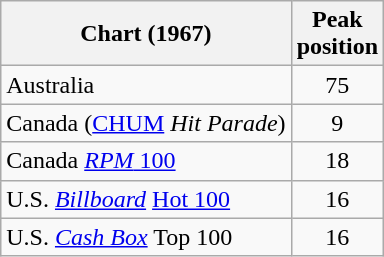<table class="wikitable sortable">
<tr>
<th>Chart (1967)</th>
<th>Peak<br>position</th>
</tr>
<tr>
<td>Australia</td>
<td style="text-align:center;">75</td>
</tr>
<tr>
<td>Canada (<a href='#'>CHUM</a> <em>Hit Parade</em>)</td>
<td style="text-align:center;">9</td>
</tr>
<tr>
<td>Canada <a href='#'><em>RPM</em> 100</a></td>
<td style="text-align:center;">18</td>
</tr>
<tr>
<td>U.S. <em><a href='#'>Billboard</a></em> <a href='#'>Hot 100</a></td>
<td style="text-align:center;">16</td>
</tr>
<tr>
<td>U.S. <em><a href='#'>Cash Box</a></em> Top 100</td>
<td style="text-align:center;">16</td>
</tr>
</table>
